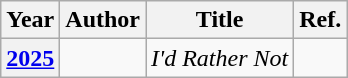<table class="wikitable sortable mw-collapsible">
<tr>
<th>Year</th>
<th>Author</th>
<th>Title</th>
<th>Ref.</th>
</tr>
<tr>
<th><a href='#'>2025</a></th>
<td></td>
<td><em>I'd Rather Not</em></td>
<td></td>
</tr>
</table>
